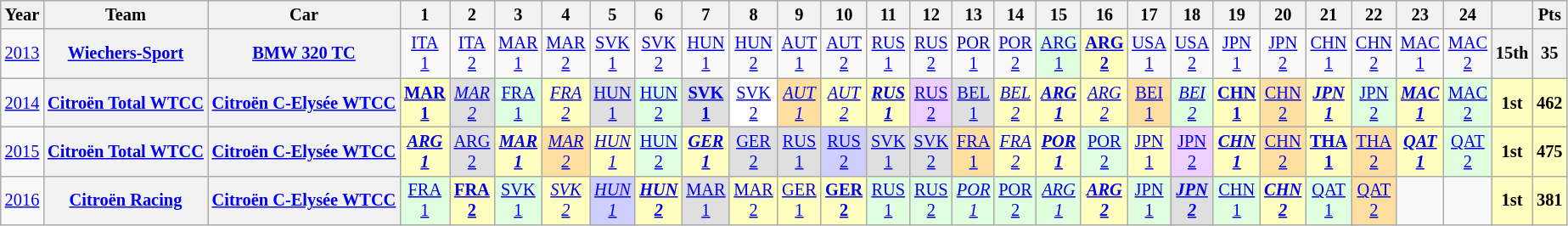<table class="wikitable" style="text-align:center; font-size:85%">
<tr>
<th>Year</th>
<th>Team</th>
<th>Car</th>
<th>1</th>
<th>2</th>
<th>3</th>
<th>4</th>
<th>5</th>
<th>6</th>
<th>7</th>
<th>8</th>
<th>9</th>
<th>10</th>
<th>11</th>
<th>12</th>
<th>13</th>
<th>14</th>
<th>15</th>
<th>16</th>
<th>17</th>
<th>18</th>
<th>19</th>
<th>20</th>
<th>21</th>
<th>22</th>
<th>23</th>
<th>24</th>
<th></th>
<th>Pts</th>
</tr>
<tr>
<td><a href='#'>2013</a></td>
<th nowrap><a href='#'>Wiechers-Sport</a></th>
<th nowrap><a href='#'>BMW 320 TC</a></th>
<td><a href='#'>ITA<br>1</a></td>
<td><a href='#'>ITA<br>2</a></td>
<td><a href='#'>MAR<br>1</a></td>
<td><a href='#'>MAR<br>2</a></td>
<td><a href='#'>SVK<br>1</a></td>
<td><a href='#'>SVK<br>2</a></td>
<td><a href='#'>HUN<br>1</a></td>
<td><a href='#'>HUN<br>2</a></td>
<td><a href='#'>AUT<br>1</a></td>
<td><a href='#'>AUT<br>2</a></td>
<td><a href='#'>RUS<br>1</a></td>
<td><a href='#'>RUS<br>2</a></td>
<td><a href='#'>POR<br>1</a></td>
<td><a href='#'>POR<br>2</a></td>
<td style="background:#dfffdf;"><a href='#'>ARG<br>1</a><br></td>
<td style="background:#ffffbf;"><strong><a href='#'>ARG<br>2</a></strong><br></td>
<td><a href='#'>USA<br>1</a></td>
<td><a href='#'>USA<br>2</a></td>
<td><a href='#'>JPN<br>1</a></td>
<td><a href='#'>JPN<br>2</a></td>
<td><a href='#'>CHN<br>1</a></td>
<td><a href='#'>CHN<br>2</a></td>
<td><a href='#'>MAC<br>1</a></td>
<td><a href='#'>MAC<br>2</a></td>
<th>15th</th>
<th>35</th>
</tr>
<tr>
<td><a href='#'>2014</a></td>
<th nowrap><a href='#'>Citroën Total WTCC</a></th>
<th nowrap><a href='#'>Citroën C-Elysée WTCC</a></th>
<td style="background:#ffffbf;"><strong><a href='#'>MAR<br>1</a></strong><br></td>
<td style="background:#dfdfdf;"><em><a href='#'>MAR<br>2</a></em><br></td>
<td style="background:#dfffdf;"><a href='#'>FRA<br>1</a><br></td>
<td style="background:#ffffbf;"><em><a href='#'>FRA<br>2</a></em><br></td>
<td style="background:#dfdfdf;"><a href='#'>HUN<br>1</a><br></td>
<td style="background:#dfffdf;"><a href='#'>HUN<br>2</a><br></td>
<td style="background:#dfdfdf;"><strong><a href='#'>SVK<br>1</a></strong><br></td>
<td style="background:#FFFFFF;"><a href='#'>SVK<br>2</a><br></td>
<td style="background:#ffdf9f;"><em><a href='#'>AUT<br>1</a></em><br></td>
<td style="background:#ffffbf;"><em><a href='#'>AUT<br>2</a></em><br></td>
<td style="background:#ffffbf;"><strong><em><a href='#'>RUS<br>1</a></em></strong><br></td>
<td style="background:#efcfff;"><a href='#'>RUS<br>2</a><br></td>
<td style="background:#dfdfdf;"><a href='#'>BEL<br>1</a><br></td>
<td style="background:#ffffbf;"><em><a href='#'>BEL<br>2</a></em><br></td>
<td style="background:#ffffbf;"><strong><em><a href='#'>ARG<br>1</a></em></strong><br></td>
<td style="background:#ffffbf;"><em><a href='#'>ARG<br>2</a></em><br></td>
<td style="background:#ffdf9f;"><a href='#'>BEI<br>1</a><br></td>
<td style="background:#dfffdf;"><em><a href='#'>BEI<br>2</a></em><br></td>
<td style="background:#ffffbf;"><strong><a href='#'>CHN<br>1</a></strong><br></td>
<td style="background:#ffdf9f;"><a href='#'>CHN<br>2</a><br></td>
<td style="background:#ffffbf;"><strong><em><a href='#'>JPN<br>1</a></em></strong><br></td>
<td style="background:#dfffdf;"><a href='#'>JPN<br>2</a><br></td>
<td style="background:#ffffbf;"><strong><em><a href='#'>MAC<br>1</a></em></strong><br></td>
<td style="background:#dfffdf;"><a href='#'>MAC<br>2</a><br></td>
<td style="background:#FFFFBF;"><strong>1st</strong></td>
<td style="background:#FFFFBF;"><strong>462</strong></td>
</tr>
<tr>
<td><a href='#'>2015</a></td>
<th nowrap><a href='#'>Citroën Total WTCC</a></th>
<th nowrap><a href='#'>Citroën C-Elysée WTCC</a></th>
<td style="background:#FFFFBF;"><strong><em><a href='#'>ARG<br>1</a></em></strong><br></td>
<td style="background:#DFDFDF;"><a href='#'>ARG<br>2</a><br></td>
<td style="background:#FFFFBF;"><strong><em><a href='#'>MAR<br>1</a></em></strong><br></td>
<td style="background:#FFDF9F;"><em><a href='#'>MAR<br>2</a></em><br></td>
<td style="background:#FFFFBF;"><em><a href='#'>HUN<br>1</a></em><br></td>
<td style="background:#DFFFDF;"><a href='#'>HUN<br>2</a><br></td>
<td style="background:#FFFFBF;"><strong><em><a href='#'>GER<br>1</a></em></strong><br></td>
<td style="background:#DFDFDF;"><a href='#'>GER<br>2</a><br></td>
<td style="background:#DFDFDF;"><a href='#'>RUS<br>1</a><br></td>
<td style="background:#CFCFFF;"><a href='#'>RUS<br>2</a><br></td>
<td style="background:#DFDFDF;"><a href='#'>SVK<br>1</a><br></td>
<td style="background:#DFDFDF;"><a href='#'>SVK<br>2</a><br></td>
<td style="background:#FFDF9F;"><a href='#'>FRA<br>1</a><br></td>
<td style="background:#FFFFBF;"><em><a href='#'>FRA<br>2</a></em><br></td>
<td style="background:#FFFFBF;"><strong><em><a href='#'>POR<br>1</a></em></strong><br></td>
<td style="background:#DFFFDF;"><a href='#'>POR<br>2</a><br></td>
<td style="background:#FFFFBF;"><a href='#'>JPN<br>1</a><br></td>
<td style="background:#EFCFFF;"><a href='#'>JPN<br>2</a><br></td>
<td style="background:#FFFFBF;"><strong><em><a href='#'>CHN<br>1</a></em></strong><br></td>
<td style="background:#FFDF9F;"><a href='#'>CHN<br>2</a><br></td>
<td style="background:#FFFFBF;"><strong><a href='#'>THA<br>1</a></strong><br></td>
<td style="background:#FFDF9F;"><a href='#'>THA<br>2</a><br></td>
<td style="background:#FFFFBF;"><strong><em><a href='#'>QAT<br>1</a></em></strong><br></td>
<td style="background:#DFFFDF;"><a href='#'>QAT<br>2</a><br></td>
<th style="background:#FFFFBF;">1st</th>
<th style="background:#FFFFBF;">475</th>
</tr>
<tr>
<td><a href='#'>2016</a></td>
<th nowrap><a href='#'>Citroën Racing</a></th>
<th nowrap><a href='#'>Citroën C-Elysée WTCC</a></th>
<td style="background:#DFFFDF;"><a href='#'>FRA<br>1</a><br></td>
<td style="background:#FFFFBF;"><strong><a href='#'>FRA<br>2</a></strong><br></td>
<td style="background:#DFFFDF;"><a href='#'>SVK<br>1</a><br></td>
<td style="background:#FFFFBF;"><em><a href='#'>SVK<br>2</a></em><br></td>
<td style="background:#CFCFFF;"><em><a href='#'>HUN<br>1</a></em><br></td>
<td style="background:#FFFFBF;"><strong><em><a href='#'>HUN<br>2</a></em></strong><br></td>
<td style="background:#DFDFDF;"><a href='#'>MAR<br>1</a><br></td>
<td style="background:#FFFFBF;"><a href='#'>MAR<br>2</a><br></td>
<td style="background:#FFFFBF;"><a href='#'>GER<br>1</a><br></td>
<td style="background:#FFFFBF;"><strong><a href='#'>GER<br>2</a></strong><br></td>
<td style="background:#DFFFDF;"><a href='#'>RUS<br>1</a><br></td>
<td style="background:#DFFFDF;"><a href='#'>RUS<br>2</a><br></td>
<td style="background:#DFFFDF;"><em><a href='#'>POR<br>1</a></em><br></td>
<td style="background:#DFFFDF;"><a href='#'>POR<br>2</a><br></td>
<td style="background:#DFFFDF;"><em><a href='#'>ARG<br>1</a></em><br></td>
<td style="background:#FFFFBF;"><strong><em><a href='#'>ARG<br>2</a></em></strong><br></td>
<td style="background:#DFFFDF;"><a href='#'>JPN<br>1</a><br></td>
<td style="background:#DFDFDF;"><strong><em><a href='#'>JPN<br>2</a></em></strong><br></td>
<td style="background:#DFFFDF;"><a href='#'>CHN<br>1</a><br></td>
<td style="background:#FFFFBF;"><strong><em><a href='#'>CHN<br>2</a></em></strong><br></td>
<td style="background:#DFFFDF;"><a href='#'>QAT<br>1</a><br></td>
<td style="background:#FFDF9F;"><a href='#'>QAT<br>2</a><br></td>
<td></td>
<td></td>
<th style="background:#FFFFBF;">1st</th>
<th style="background:#FFFFBF;">381</th>
</tr>
</table>
